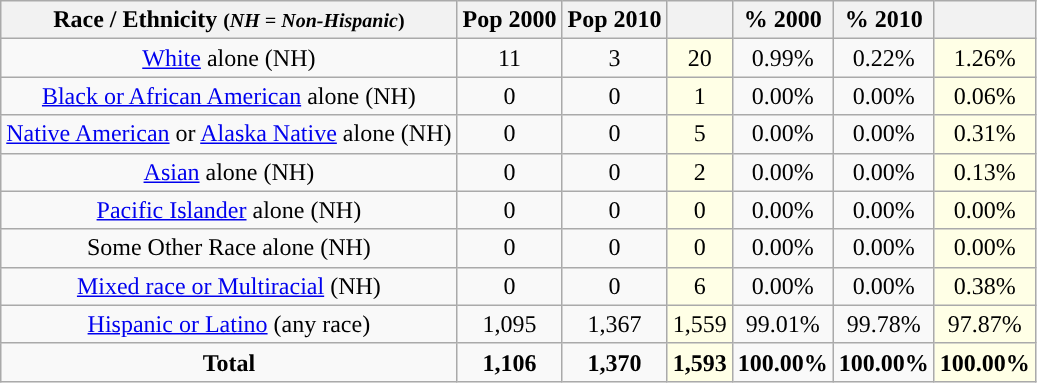<table class="wikitable" style="text-align:center;">
<tr>
<th>Race / Ethnicity <small>(<em>NH = Non-Hispanic</em>)</small></th>
<th>Pop 2000</th>
<th>Pop 2010</th>
<th></th>
<th>% 2000</th>
<th>% 2010</th>
<th></th>
</tr>
<tr>
<td><a href='#'>White</a> alone (NH)</td>
<td>11</td>
<td>3</td>
<td style='background: #ffffe6;'>20</td>
<td>0.99%</td>
<td>0.22%</td>
<td style='background: #ffffe6;'>1.26%</td>
</tr>
<tr>
<td><a href='#'>Black or African American</a> alone (NH)</td>
<td>0</td>
<td>0</td>
<td style='background: #ffffe6;'>1</td>
<td>0.00%</td>
<td>0.00%</td>
<td style='background: #ffffe6;'>0.06%</td>
</tr>
<tr>
<td><a href='#'>Native American</a> or <a href='#'>Alaska Native</a> alone (NH)</td>
<td>0</td>
<td>0</td>
<td style='background: #ffffe6;'>5</td>
<td>0.00%</td>
<td>0.00%</td>
<td style='background: #ffffe6;'>0.31%</td>
</tr>
<tr>
<td><a href='#'>Asian</a> alone (NH)</td>
<td>0</td>
<td>0</td>
<td style='background: #ffffe6;'>2</td>
<td>0.00%</td>
<td>0.00%</td>
<td style='background: #ffffe6;'>0.13%</td>
</tr>
<tr>
<td><a href='#'>Pacific Islander</a> alone (NH)</td>
<td>0</td>
<td>0</td>
<td style='background: #ffffe6;'>0</td>
<td>0.00%</td>
<td>0.00%</td>
<td style='background: #ffffe6;'>0.00%</td>
</tr>
<tr>
<td>Some Other Race alone (NH)</td>
<td>0</td>
<td>0</td>
<td style='background: #ffffe6;'>0</td>
<td>0.00%</td>
<td>0.00%</td>
<td style='background: #ffffe6;'>0.00%</td>
</tr>
<tr>
<td><a href='#'>Mixed race or Multiracial</a> (NH)</td>
<td>0</td>
<td>0</td>
<td style='background: #ffffe6;'>6</td>
<td>0.00%</td>
<td>0.00%</td>
<td style='background: #ffffe6;'>0.38%</td>
</tr>
<tr>
<td><a href='#'>Hispanic or Latino</a> (any race)</td>
<td>1,095</td>
<td>1,367</td>
<td style='background: #ffffe6;'>1,559</td>
<td>99.01%</td>
<td>99.78%</td>
<td style='background: #ffffe6;'>97.87%</td>
</tr>
<tr>
<td><strong>Total</strong></td>
<td><strong>1,106</strong></td>
<td><strong>1,370</strong></td>
<td style='background: #ffffe6;'><strong>1,593</strong></td>
<td><strong>100.00%</strong></td>
<td><strong>100.00%</strong></td>
<td style='background: #ffffe6;'><strong>100.00%</strong></td>
</tr>
</table>
